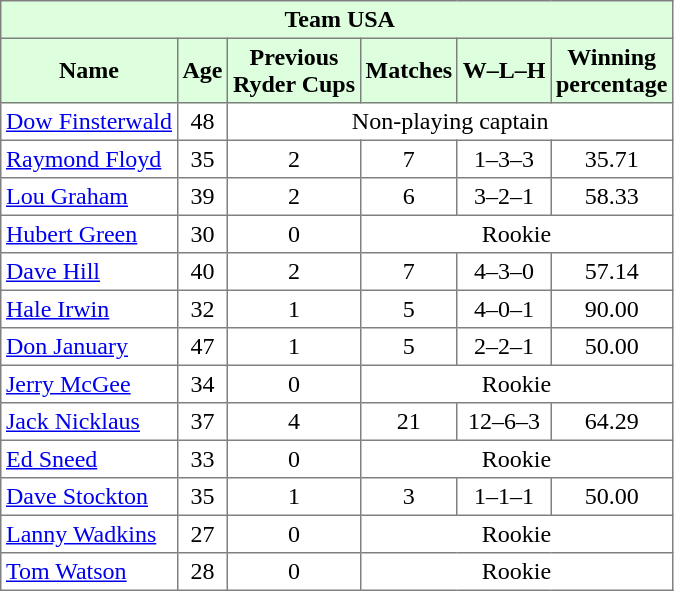<table border="1" cellpadding="3" style="border-collapse: collapse;text-align:center">
<tr style="background:#dfd;">
<td colspan="6"> <strong>Team USA</strong></td>
</tr>
<tr style="background:#dfd;">
<th>Name</th>
<th>Age</th>
<th>Previous<br>Ryder Cups</th>
<th>Matches</th>
<th>W–L–H</th>
<th>Winning<br>percentage</th>
</tr>
<tr>
<td align=left><a href='#'>Dow Finsterwald</a></td>
<td>48</td>
<td colspan="4">Non-playing captain</td>
</tr>
<tr>
<td align=left><a href='#'>Raymond Floyd</a></td>
<td>35</td>
<td>2</td>
<td>7</td>
<td>1–3–3</td>
<td>35.71</td>
</tr>
<tr>
<td align=left><a href='#'>Lou Graham</a></td>
<td>39</td>
<td>2</td>
<td>6</td>
<td>3–2–1</td>
<td>58.33</td>
</tr>
<tr>
<td align=left><a href='#'>Hubert Green</a></td>
<td>30</td>
<td>0</td>
<td colspan="3">Rookie</td>
</tr>
<tr>
<td align=left><a href='#'>Dave Hill</a></td>
<td>40</td>
<td>2</td>
<td>7</td>
<td>4–3–0</td>
<td>57.14</td>
</tr>
<tr>
<td align=left><a href='#'>Hale Irwin</a></td>
<td>32</td>
<td>1</td>
<td>5</td>
<td>4–0–1</td>
<td>90.00</td>
</tr>
<tr>
<td align=left><a href='#'>Don January</a></td>
<td>47</td>
<td>1</td>
<td>5</td>
<td>2–2–1</td>
<td>50.00</td>
</tr>
<tr>
<td align=left><a href='#'>Jerry McGee</a></td>
<td>34</td>
<td>0</td>
<td colspan="3">Rookie</td>
</tr>
<tr>
<td align=left><a href='#'>Jack Nicklaus</a></td>
<td>37</td>
<td>4</td>
<td>21</td>
<td>12–6–3</td>
<td>64.29</td>
</tr>
<tr>
<td align=left><a href='#'>Ed Sneed</a></td>
<td>33</td>
<td>0</td>
<td colspan="3">Rookie</td>
</tr>
<tr>
<td align=left><a href='#'>Dave Stockton</a></td>
<td>35</td>
<td>1</td>
<td>3</td>
<td>1–1–1</td>
<td>50.00</td>
</tr>
<tr>
<td align=left><a href='#'>Lanny Wadkins</a></td>
<td>27</td>
<td>0</td>
<td colspan="3">Rookie</td>
</tr>
<tr>
<td align=left><a href='#'>Tom Watson</a></td>
<td>28</td>
<td>0</td>
<td colspan="3">Rookie</td>
</tr>
</table>
